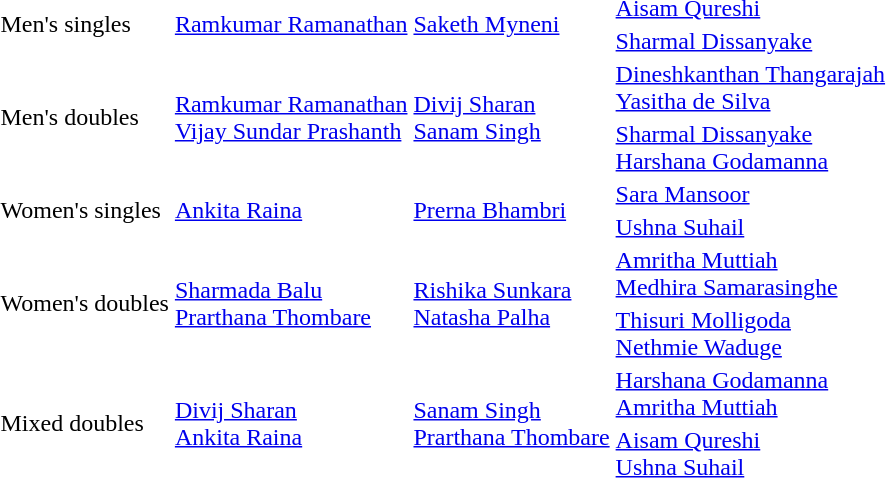<table>
<tr>
<td rowspan="2">Men's singles<br></td>
<td rowspan="2"> <a href='#'>Ramkumar Ramanathan</a></td>
<td rowspan="2"> <a href='#'>Saketh Myneni</a></td>
<td> <a href='#'>Aisam Qureshi</a></td>
</tr>
<tr>
<td> <a href='#'>Sharmal Dissanyake</a></td>
</tr>
<tr>
<td rowspan="2">Men's doubles<br></td>
<td rowspan="2"> <a href='#'>Ramkumar Ramanathan</a><br> <a href='#'>Vijay Sundar Prashanth</a></td>
<td rowspan="2"> <a href='#'>Divij Sharan</a><br> <a href='#'>Sanam Singh</a></td>
<td> <a href='#'>Dineshkanthan Thangarajah</a><br> <a href='#'>Yasitha de Silva</a></td>
</tr>
<tr>
<td> <a href='#'>Sharmal Dissanyake</a><br> <a href='#'>Harshana Godamanna</a></td>
</tr>
<tr>
<td rowspan="2">Women's singles<br></td>
<td rowspan="2"> <a href='#'>Ankita Raina</a></td>
<td rowspan="2"> <a href='#'>Prerna Bhambri</a></td>
<td> <a href='#'>Sara Mansoor</a></td>
</tr>
<tr>
<td> <a href='#'>Ushna Suhail</a></td>
</tr>
<tr>
<td rowspan="2">Women's doubles<br></td>
<td rowspan="2"> <a href='#'>Sharmada Balu</a> <br>  <a href='#'>Prarthana Thombare</a></td>
<td rowspan="2"> <a href='#'>Rishika Sunkara</a> <br>  <a href='#'>Natasha Palha</a></td>
<td> <a href='#'>Amritha Muttiah</a><br> <a href='#'>Medhira Samarasinghe</a></td>
</tr>
<tr>
<td> <a href='#'>Thisuri Molligoda</a><br> <a href='#'>Nethmie Waduge</a></td>
</tr>
<tr>
<td rowspan="2">Mixed doubles<br></td>
<td rowspan="2"> <a href='#'>Divij Sharan</a> <br>  <a href='#'>Ankita Raina</a></td>
<td rowspan="2"> <a href='#'>Sanam Singh</a> <br>  <a href='#'>Prarthana Thombare</a></td>
<td> <a href='#'>Harshana Godamanna</a><br> <a href='#'>Amritha Muttiah</a></td>
</tr>
<tr>
<td> <a href='#'>Aisam Qureshi</a><br> <a href='#'>Ushna Suhail</a></td>
</tr>
<tr>
</tr>
</table>
